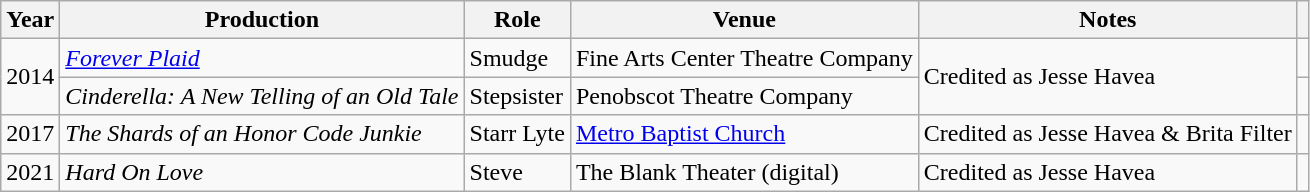<table class="wikitable sortable">
<tr>
<th>Year</th>
<th>Production</th>
<th>Role</th>
<th>Venue</th>
<th class="unsortable">Notes</th>
<th rowspan="1" style="text-align: center;" class="unsortable"></th>
</tr>
<tr>
<td rowspan="2">2014</td>
<td><em><a href='#'>Forever Plaid</a></em></td>
<td>Smudge</td>
<td>Fine Arts Center Theatre Company</td>
<td rowspan="2">Credited as Jesse Havea</td>
<td></td>
</tr>
<tr>
<td><em>Cinderella: A New Telling of an Old Tale</em></td>
<td>Stepsister</td>
<td>Penobscot Theatre Company</td>
<td></td>
</tr>
<tr>
<td rowspan="1">2017</td>
<td><em>The Shards of an Honor Code Junkie</em></td>
<td>Starr Lyte</td>
<td><a href='#'>Metro Baptist Church</a></td>
<td rowspan="1">Credited as Jesse Havea & Brita Filter</td>
<td></td>
</tr>
<tr>
<td>2021</td>
<td><em>Hard On Love</em></td>
<td>Steve</td>
<td>The Blank Theater (digital)</td>
<td>Credited as Jesse Havea</td>
<td></td>
</tr>
</table>
